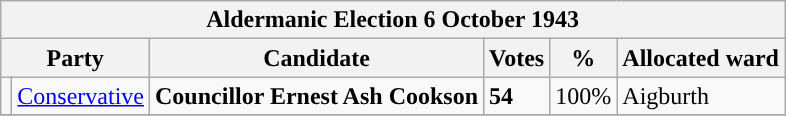<table class="wikitable">
<tr>
<th colspan="6"><strong>Aldermanic Election 6 October 1943</strong></th>
</tr>
<tr>
<th colspan="2">Party</th>
<th>Candidate</th>
<th>Votes</th>
<th>%</th>
<th>Allocated ward</th>
</tr>
<tr>
<td style="background-color:"></td>
<td><a href='#'>Conservative</a></td>
<td><strong>Councillor Ernest Ash Cookson</strong></td>
<td><strong>54</strong></td>
<td>100%</td>
<td>Aigburth</td>
</tr>
<tr>
</tr>
</table>
